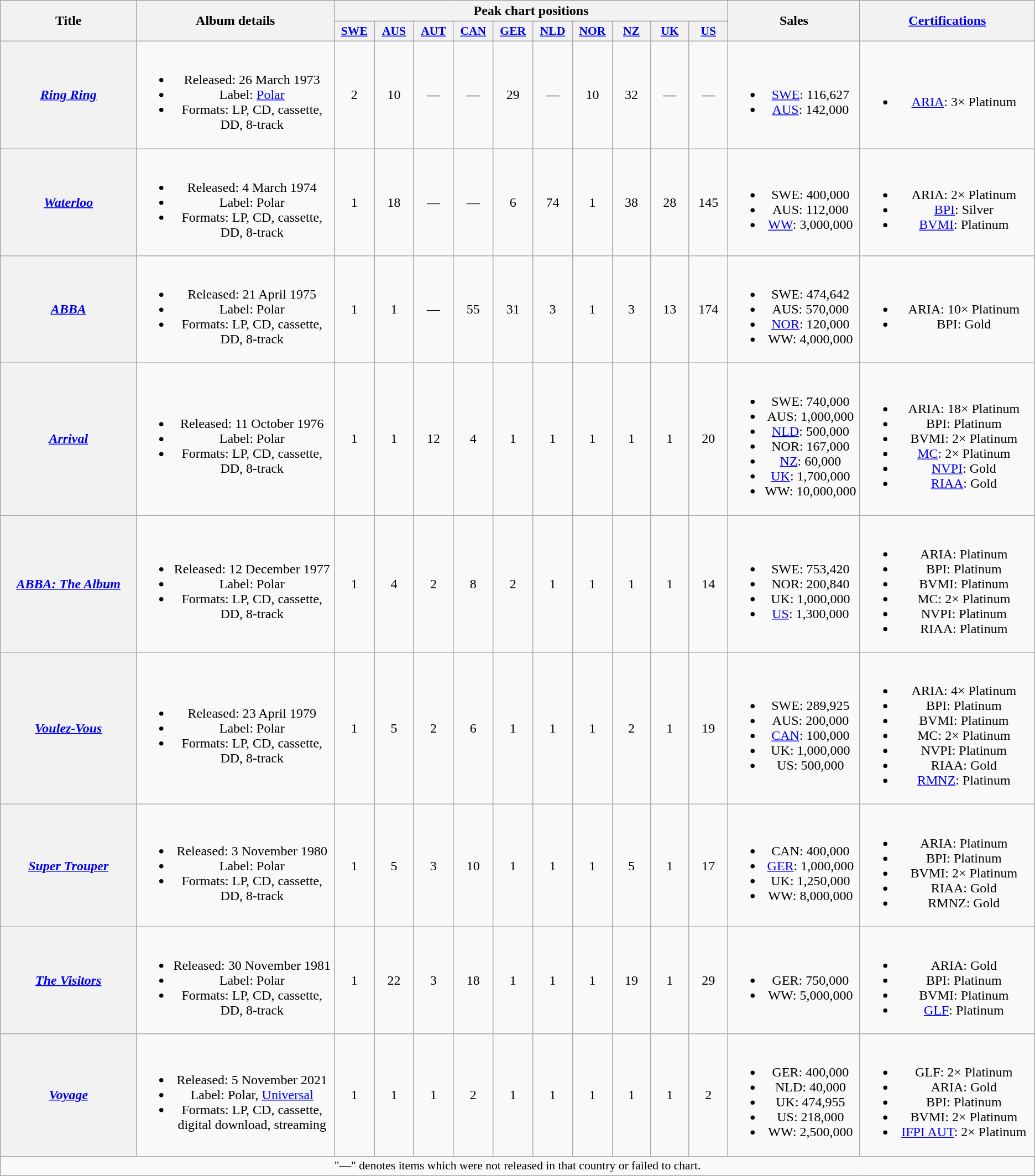<table class="wikitable plainrowheaders" style="text-align:center;">
<tr>
<th scope="col" rowspan="2" style="width:11em;">Title</th>
<th scope="col" rowspan="2" style="width:16em;">Album details</th>
<th scope="col" colspan="10">Peak chart positions</th>
<th scope="col" rowspan="2" style="width:10em;">Sales</th>
<th scope="col" rowspan="2" style="width:14em;"><a href='#'>Certifications</a></th>
</tr>
<tr>
<th scope="col" style="width:3em;font-size:90%;"><a href='#'>SWE</a><br></th>
<th scope="col" style="width:3em;font-size:90%;"><a href='#'>AUS</a><br></th>
<th scope="col" style="width:3em;font-size:90%;"><a href='#'>AUT</a><br></th>
<th scope="col" style="width:3em;font-size:90%;"><a href='#'>CAN</a><br></th>
<th scope="col" style="width:3em;font-size:90%;"><a href='#'>GER</a><br></th>
<th scope="col" style="width:3em;font-size:90%;"><a href='#'>NLD</a><br></th>
<th scope="col" style="width:3em;font-size:90%;"><a href='#'>NOR</a><br></th>
<th scope="col" style="width:3em;font-size:90%;"><a href='#'>NZ</a><br></th>
<th scope="col" style="width:3em;font-size:90%;"><a href='#'>UK</a><br></th>
<th scope="col" style="width:3em;font-size:90%;"><a href='#'>US</a><br></th>
</tr>
<tr>
<th scope="row"><em><a href='#'>Ring Ring</a></em></th>
<td><br><ul><li>Released: 26 March 1973</li><li>Label: <a href='#'>Polar</a></li><li>Formats: LP, CD, cassette, DD, 8-track</li></ul></td>
<td>2</td>
<td>10</td>
<td>—</td>
<td>—</td>
<td>29</td>
<td>—</td>
<td>10</td>
<td>32</td>
<td>—</td>
<td>—</td>
<td><br><ul><li><a href='#'>SWE</a>: 116,627</li><li><a href='#'>AUS</a>: 142,000</li></ul></td>
<td><br><ul><li><a href='#'>ARIA</a>: 3× Platinum</li></ul></td>
</tr>
<tr>
<th scope="row"><em><a href='#'>Waterloo</a></em></th>
<td><br><ul><li>Released: 4 March 1974</li><li>Label: Polar</li><li>Formats: LP, CD, cassette, DD, 8-track</li></ul></td>
<td>1</td>
<td>18</td>
<td>—</td>
<td>—</td>
<td>6</td>
<td>74</td>
<td>1</td>
<td>38</td>
<td>28</td>
<td>145</td>
<td><br><ul><li>SWE: 400,000</li><li>AUS: 112,000</li><li><a href='#'>WW</a>: 3,000,000</li></ul></td>
<td><br><ul><li>ARIA: 2× Platinum</li><li><a href='#'>BPI</a>: Silver</li><li><a href='#'>BVMI</a>: Platinum</li></ul></td>
</tr>
<tr>
<th scope="row"><em><a href='#'>ABBA</a></em></th>
<td><br><ul><li>Released: 21 April 1975</li><li>Label: Polar</li><li>Formats: LP, CD, cassette, DD, 8-track</li></ul></td>
<td>1</td>
<td>1</td>
<td>—</td>
<td>55</td>
<td>31</td>
<td>3</td>
<td>1</td>
<td>3</td>
<td>13</td>
<td>174</td>
<td><br><ul><li>SWE: 474,642</li><li>AUS: 570,000</li><li><a href='#'>NOR</a>: 120,000</li><li>WW: 4,000,000</li></ul></td>
<td><br><ul><li>ARIA: 10× Platinum</li><li>BPI: Gold</li></ul></td>
</tr>
<tr>
<th scope="row"><em><a href='#'>Arrival</a></em></th>
<td><br><ul><li>Released: 11 October 1976</li><li>Label: Polar</li><li>Formats: LP, CD, cassette, DD, 8-track</li></ul></td>
<td>1</td>
<td>1</td>
<td>12</td>
<td>4</td>
<td>1</td>
<td>1</td>
<td>1</td>
<td>1</td>
<td>1</td>
<td>20</td>
<td><br><ul><li>SWE: 740,000</li><li>AUS: 1,000,000</li><li><a href='#'>NLD</a>: 500,000</li><li>NOR: 167,000</li><li><a href='#'>NZ</a>: 60,000</li><li><a href='#'>UK</a>: 1,700,000</li><li>WW: 10,000,000</li></ul></td>
<td><br><ul><li>ARIA: 18× Platinum</li><li>BPI: Platinum</li><li>BVMI: 2× Platinum</li><li><a href='#'>MC</a>: 2× Platinum</li><li><a href='#'>NVPI</a>: Gold</li><li><a href='#'>RIAA</a>: Gold</li></ul></td>
</tr>
<tr>
<th scope="row"><em><a href='#'>ABBA: The Album</a></em></th>
<td><br><ul><li>Released: 12 December 1977</li><li>Label: Polar</li><li>Formats: LP, CD, cassette, DD, 8-track</li></ul></td>
<td>1</td>
<td>4</td>
<td>2</td>
<td>8</td>
<td>2</td>
<td>1</td>
<td>1</td>
<td>1</td>
<td>1</td>
<td>14</td>
<td><br><ul><li>SWE: 753,420</li><li>NOR: 200,840</li><li>UK: 1,000,000</li><li><a href='#'>US</a>: 1,300,000</li></ul></td>
<td><br><ul><li>ARIA: Platinum</li><li>BPI: Platinum</li><li>BVMI: Platinum</li><li>MC: 2× Platinum</li><li>NVPI: Platinum</li><li>RIAA: Platinum</li></ul></td>
</tr>
<tr>
<th scope="row"><em><a href='#'>Voulez-Vous</a></em></th>
<td><br><ul><li>Released: 23 April 1979</li><li>Label: Polar</li><li>Formats: LP, CD, cassette, DD, 8-track</li></ul></td>
<td>1</td>
<td>5</td>
<td>2</td>
<td>6</td>
<td>1</td>
<td>1</td>
<td>1</td>
<td>2</td>
<td>1</td>
<td>19</td>
<td><br><ul><li>SWE: 289,925</li><li>AUS: 200,000</li><li><a href='#'>CAN</a>: 100,000</li><li>UK: 1,000,000</li><li>US: 500,000</li></ul></td>
<td><br><ul><li>ARIA: 4× Platinum</li><li>BPI: Platinum</li><li>BVMI: Platinum</li><li>MC: 2× Platinum</li><li>NVPI: Platinum</li><li>RIAA: Gold</li><li><a href='#'>RMNZ</a>: Platinum</li></ul></td>
</tr>
<tr>
<th scope="row"><em><a href='#'>Super Trouper</a></em></th>
<td><br><ul><li>Released: 3 November 1980</li><li>Label: Polar</li><li>Formats: LP, CD, cassette, DD, 8-track</li></ul></td>
<td>1</td>
<td>5</td>
<td>3</td>
<td>10</td>
<td>1</td>
<td>1</td>
<td>1</td>
<td>5</td>
<td>1</td>
<td>17</td>
<td><br><ul><li>CAN: 400,000</li><li><a href='#'>GER</a>: 1,000,000</li><li>UK: 1,250,000</li><li>WW: 8,000,000</li></ul></td>
<td><br><ul><li>ARIA: Platinum</li><li>BPI: Platinum</li><li>BVMI: 2× Platinum</li><li>RIAA: Gold</li><li>RMNZ: Gold</li></ul></td>
</tr>
<tr>
<th scope="row"><em><a href='#'>The Visitors</a></em></th>
<td><br><ul><li>Released: 30 November 1981</li><li>Label: Polar</li><li>Formats: LP, CD, cassette, DD, 8-track</li></ul></td>
<td>1</td>
<td>22</td>
<td>3</td>
<td>18</td>
<td>1</td>
<td>1</td>
<td>1</td>
<td>19</td>
<td>1</td>
<td>29</td>
<td><br><ul><li>GER: 750,000</li><li>WW: 5,000,000</li></ul></td>
<td><br><ul><li>ARIA: Gold</li><li>BPI: Platinum</li><li>BVMI: Platinum</li><li><a href='#'>GLF</a>: Platinum</li></ul></td>
</tr>
<tr>
<th scope="row"><em><a href='#'>Voyage</a></em></th>
<td><br><ul><li>Released: 5 November 2021</li><li>Label: Polar, <a href='#'>Universal</a></li><li>Formats: LP, CD, cassette, digital download, streaming</li></ul></td>
<td>1</td>
<td>1</td>
<td>1</td>
<td>2</td>
<td>1</td>
<td>1</td>
<td>1</td>
<td>1</td>
<td>1</td>
<td>2</td>
<td><br><ul><li>GER: 400,000</li><li>NLD: 40,000</li><li>UK: 474,955</li><li>US: 218,000</li><li>WW: 2,500,000</li></ul></td>
<td><br><ul><li>GLF: 2× Platinum</li><li>ARIA: Gold</li><li>BPI: Platinum</li><li>BVMI: 2× Platinum</li><li><a href='#'>IFPI AUT</a>: 2× Platinum</li></ul></td>
</tr>
<tr>
<td colspan="15"  style="text-align:center; font-size:90%;">"—" denotes items which were not released in that country or failed to chart.</td>
</tr>
</table>
